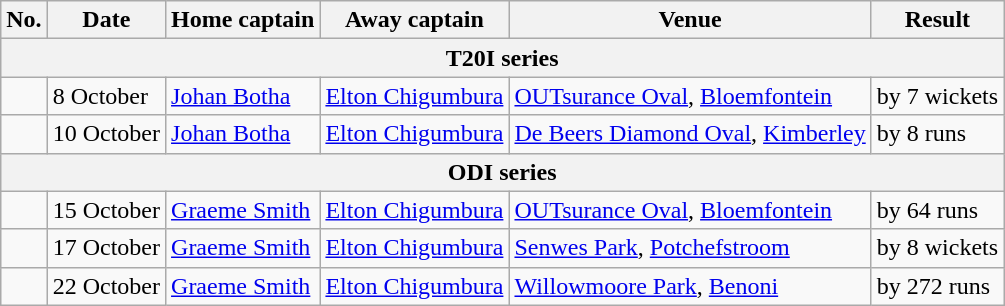<table class="wikitable">
<tr>
<th>No.</th>
<th>Date</th>
<th>Home captain</th>
<th>Away captain</th>
<th>Venue</th>
<th>Result</th>
</tr>
<tr>
<th colspan="6">T20I series</th>
</tr>
<tr>
<td></td>
<td>8 October</td>
<td><a href='#'>Johan Botha</a></td>
<td><a href='#'>Elton Chigumbura</a></td>
<td><a href='#'>OUTsurance Oval</a>, <a href='#'>Bloemfontein</a></td>
<td> by 7 wickets</td>
</tr>
<tr>
<td></td>
<td>10 October</td>
<td><a href='#'>Johan Botha</a></td>
<td><a href='#'>Elton Chigumbura</a></td>
<td><a href='#'>De Beers Diamond Oval</a>, <a href='#'>Kimberley</a></td>
<td> by 8 runs</td>
</tr>
<tr>
<th colspan="6">ODI series</th>
</tr>
<tr>
<td></td>
<td>15 October</td>
<td><a href='#'>Graeme Smith</a></td>
<td><a href='#'>Elton Chigumbura</a></td>
<td><a href='#'>OUTsurance Oval</a>, <a href='#'>Bloemfontein</a></td>
<td> by 64 runs</td>
</tr>
<tr>
<td></td>
<td>17 October</td>
<td><a href='#'>Graeme Smith</a></td>
<td><a href='#'>Elton Chigumbura</a></td>
<td><a href='#'>Senwes Park</a>, <a href='#'>Potchefstroom</a></td>
<td> by 8 wickets</td>
</tr>
<tr>
<td></td>
<td>22 October</td>
<td><a href='#'>Graeme Smith</a></td>
<td><a href='#'>Elton Chigumbura</a></td>
<td><a href='#'>Willowmoore Park</a>, <a href='#'>Benoni</a></td>
<td> by 272 runs</td>
</tr>
</table>
